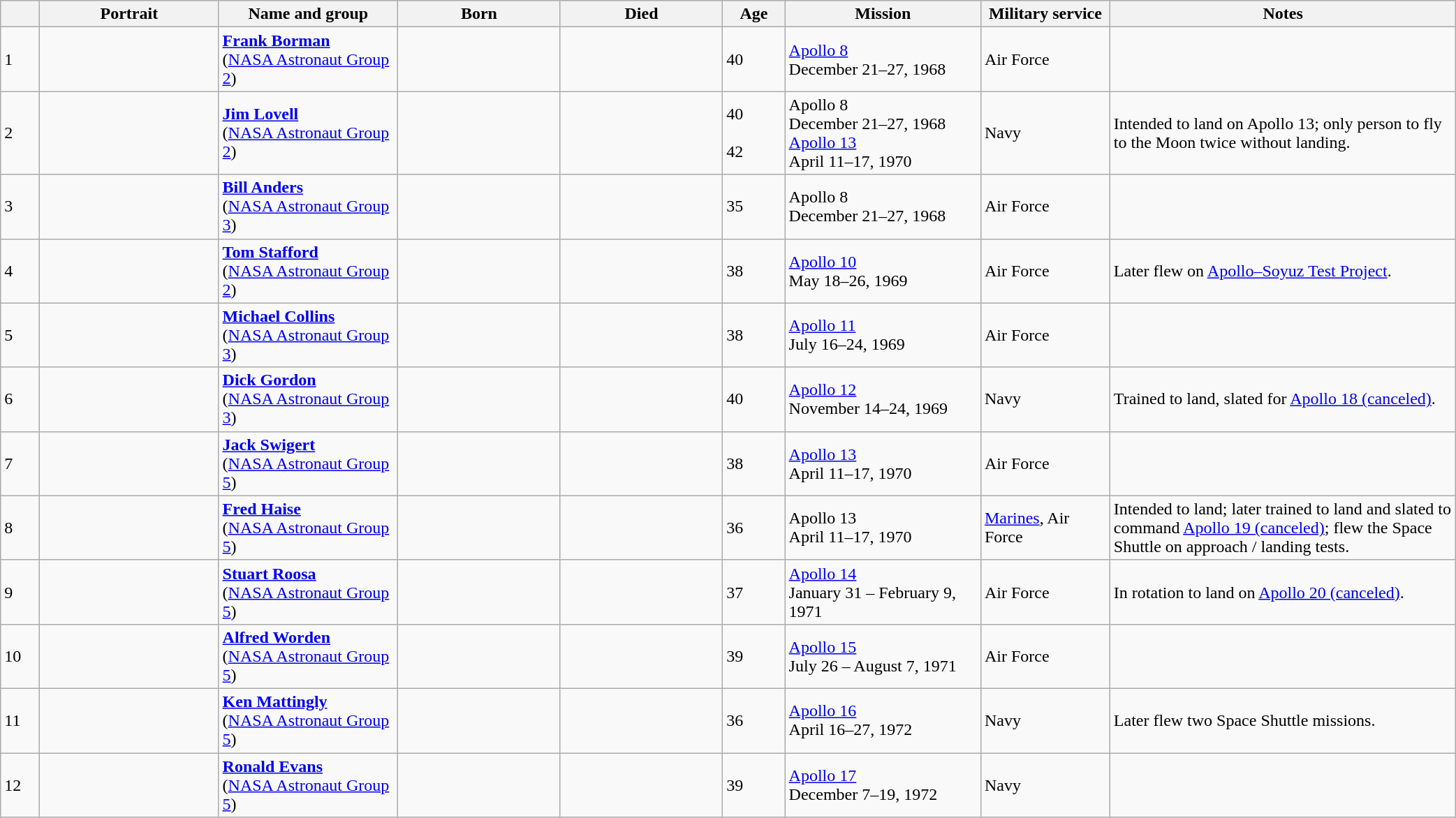<table class="wikitable sortable" style="display: inline-table;width: 110%;">
<tr>
<th scope=col style="width:10px;"></th>
<th class=unsortable style="width:100px;">Portrait</th>
<th scope=col style="width:100px;">Name and group</th>
<th scope=col style="width:90px;">Born</th>
<th scope=col style="width:90px;">Died</th>
<th scope=col style="width:30px;">Age</th>
<th scope=col style="width:110px;">Mission</th>
<th scope=col style="width:70px;">Military service</th>
<th scope=col style="width:200px;">Notes</th>
</tr>
<tr>
<td>1</td>
<td></td>
<td><strong><a href='#'>Frank Borman</a></strong><br>(<a href='#'>NASA Astronaut Group 2</a>)</td>
<td></td>
<td data-sort-value="2023-11-07"></td>
<td>40</td>
<td><a href='#'>Apollo 8</a> <br> December 21–27, 1968</td>
<td>Air Force</td>
<td></td>
</tr>
<tr>
<td>2</td>
<td></td>
<td><strong><a href='#'>Jim Lovell</a></strong><br>(<a href='#'>NASA Astronaut Group 2</a>)</td>
<td></td>
<td data-sort-value="9999-99-99b"></td>
<td>40<br><br>42</td>
<td>Apollo 8 <br> December 21–27, 1968 <br><a href='#'>Apollo 13</a> <br> April 11–17, 1970</td>
<td>Navy</td>
<td>Intended to land on Apollo 13; only person to fly to the Moon twice without landing.</td>
</tr>
<tr>
<td>3</td>
<td></td>
<td><strong><a href='#'>Bill Anders</a></strong><br>(<a href='#'>NASA Astronaut Group 3</a>)</td>
<td></td>
<td data-sort-value="2024-06-07"></td>
<td>35</td>
<td>Apollo 8 <br> December 21–27, 1968<br></td>
<td>Air Force</td>
<td></td>
</tr>
<tr>
<td>4</td>
<td></td>
<td><strong><a href='#'>Tom Stafford</a></strong><br>(<a href='#'>NASA Astronaut Group 2</a>)</td>
<td></td>
<td data-sort-value="2024-03-18"></td>
<td>38</td>
<td><a href='#'>Apollo 10</a> <br> May 18–26, 1969</td>
<td>Air Force</td>
<td>Later flew on <a href='#'>Apollo–Soyuz Test Project</a>.</td>
</tr>
<tr>
<td>5</td>
<td></td>
<td><strong><a href='#'>Michael Collins</a></strong><br>(<a href='#'>NASA Astronaut Group 3</a>)</td>
<td></td>
<td data-sort-value="2021-04-28"></td>
<td>38</td>
<td><a href='#'>Apollo 11</a> <br> July 16–24, 1969</td>
<td>Air Force</td>
<td></td>
</tr>
<tr>
<td>6</td>
<td></td>
<td><strong><a href='#'>Dick Gordon</a></strong><br>(<a href='#'>NASA Astronaut Group 3</a>)</td>
<td></td>
<td data-sort-value="2017-11-06"></td>
<td>40</td>
<td><a href='#'>Apollo 12</a> <br> November 14–24, 1969</td>
<td>Navy</td>
<td>Trained to land, slated for <a href='#'>Apollo 18 (canceled)</a>.</td>
</tr>
<tr>
<td>7</td>
<td></td>
<td><strong><a href='#'>Jack Swigert</a></strong><br>(<a href='#'>NASA Astronaut Group 5</a>)</td>
<td></td>
<td data-sort-value="1982-12-27"></td>
<td>38</td>
<td><a href='#'>Apollo 13</a> <br> April 11–17, 1970</td>
<td>Air Force</td>
<td></td>
</tr>
<tr>
<td>8</td>
<td></td>
<td><strong><a href='#'>Fred Haise</a></strong><br>(<a href='#'>NASA Astronaut Group 5</a>)</td>
<td></td>
<td data-sort-value="9999-99-99g"></td>
<td>36</td>
<td>Apollo 13 <br> April 11–17, 1970</td>
<td><a href='#'>Marines</a>, Air Force</td>
<td>Intended to land; later trained to land and slated to command <a href='#'>Apollo 19 (canceled)</a>; flew the Space Shuttle on approach / landing tests.</td>
</tr>
<tr>
<td>9</td>
<td></td>
<td><strong><a href='#'>Stuart Roosa</a></strong><br>(<a href='#'>NASA Astronaut Group 5</a>)</td>
<td></td>
<td data-sort-value="1994-12-12"></td>
<td>37</td>
<td><a href='#'>Apollo 14</a> <br> January 31 – February 9, 1971</td>
<td>Air Force</td>
<td>In rotation to land on <a href='#'>Apollo 20 (canceled)</a>.</td>
</tr>
<tr>
<td>10</td>
<td></td>
<td><strong><a href='#'>Alfred Worden</a></strong><br>(<a href='#'>NASA Astronaut Group 5</a>)</td>
<td></td>
<td data-sort-value="2020-03-18"></td>
<td>39</td>
<td><a href='#'>Apollo 15</a> <br> July 26 – August 7, 1971</td>
<td>Air Force</td>
<td></td>
</tr>
<tr>
<td>11</td>
<td></td>
<td><strong><a href='#'>Ken Mattingly</a></strong><br>(<a href='#'>NASA Astronaut Group 5</a>)</td>
<td></td>
<td data-sort-value="2023-10-31"></td>
<td>36</td>
<td><a href='#'>Apollo 16</a> <br> April 16–27, 1972</td>
<td>Navy</td>
<td>Later flew two Space Shuttle missions.</td>
</tr>
<tr>
<td>12</td>
<td></td>
<td><strong><a href='#'>Ronald Evans</a></strong><br>(<a href='#'>NASA Astronaut Group 5</a>)</td>
<td></td>
<td data-sort-value="1990-04-07"></td>
<td>39</td>
<td><a href='#'>Apollo 17</a> <br> December 7–19, 1972</td>
<td>Navy</td>
<td></td>
</tr>
</table>
